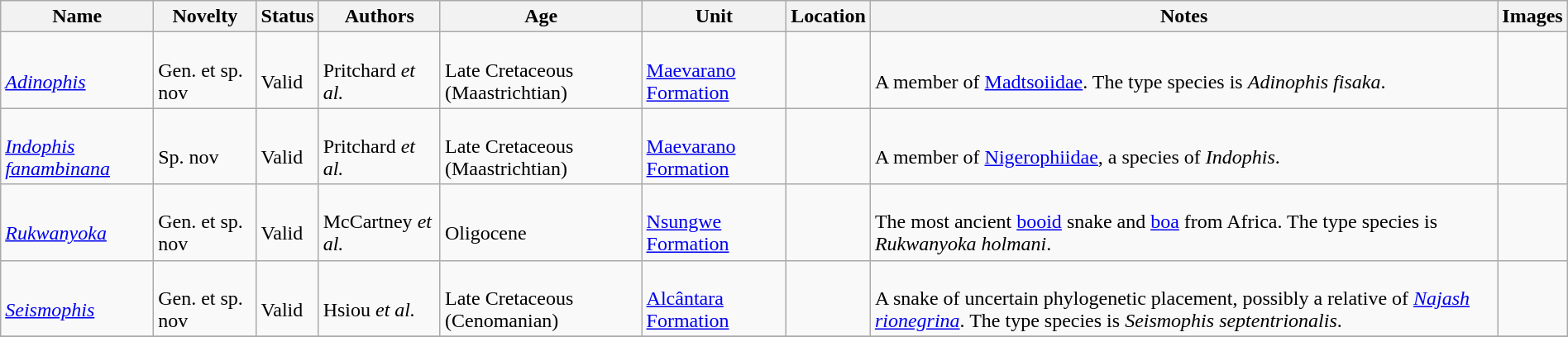<table class="wikitable sortable" align="center" width="100%">
<tr>
<th>Name</th>
<th>Novelty</th>
<th>Status</th>
<th>Authors</th>
<th>Age</th>
<th>Unit</th>
<th>Location</th>
<th>Notes</th>
<th>Images</th>
</tr>
<tr>
<td><br><em><a href='#'>Adinophis</a></em></td>
<td><br>Gen. et sp. nov</td>
<td><br>Valid</td>
<td><br>Pritchard <em>et al.</em></td>
<td><br>Late Cretaceous (Maastrichtian)</td>
<td><br><a href='#'>Maevarano Formation</a></td>
<td><br></td>
<td><br>A member of <a href='#'>Madtsoiidae</a>. The type species is <em>Adinophis fisaka</em>.</td>
<td></td>
</tr>
<tr>
<td><br><em><a href='#'>Indophis fanambinana</a></em></td>
<td><br>Sp. nov</td>
<td><br>Valid</td>
<td><br>Pritchard <em>et al.</em></td>
<td><br>Late Cretaceous (Maastrichtian)</td>
<td><br><a href='#'>Maevarano Formation</a></td>
<td><br></td>
<td><br>A member of <a href='#'>Nigerophiidae</a>, a species of <em>Indophis</em>.</td>
<td></td>
</tr>
<tr>
<td><br><em><a href='#'>Rukwanyoka</a></em></td>
<td><br>Gen. et sp. nov</td>
<td><br>Valid</td>
<td><br>McCartney <em>et al.</em></td>
<td><br>Oligocene</td>
<td><br><a href='#'>Nsungwe Formation</a></td>
<td><br></td>
<td><br>The most ancient <a href='#'>booid</a> snake and <a href='#'>boa</a> from Africa. The type species is <em>Rukwanyoka holmani</em>.</td>
<td></td>
</tr>
<tr>
<td><br><em><a href='#'>Seismophis</a></em></td>
<td><br>Gen. et sp. nov</td>
<td><br>Valid</td>
<td><br>Hsiou <em>et al.</em></td>
<td><br>Late Cretaceous (Cenomanian)</td>
<td><br><a href='#'>Alcântara Formation</a></td>
<td><br></td>
<td><br>A snake of uncertain phylogenetic placement, possibly a relative of <em><a href='#'>Najash rionegrina</a></em>. The type species is <em>Seismophis septentrionalis</em>.</td>
<td></td>
</tr>
<tr>
</tr>
</table>
